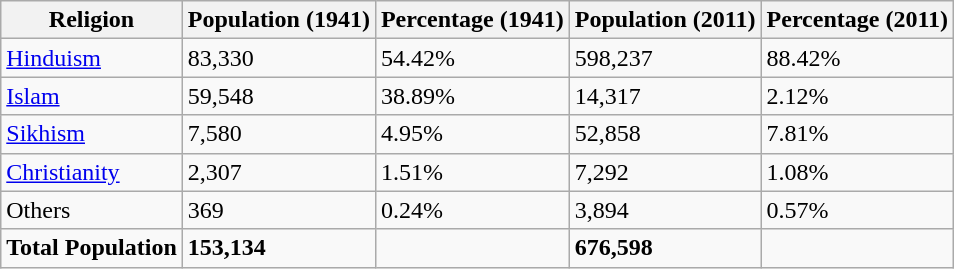<table class="wikitable sortable">
<tr>
<th>Religion</th>
<th>Population (1941)</th>
<th>Percentage (1941)</th>
<th>Population (2011)</th>
<th>Percentage (2011)</th>
</tr>
<tr>
<td><a href='#'>Hinduism</a> </td>
<td>83,330</td>
<td>54.42%</td>
<td>598,237</td>
<td>88.42%</td>
</tr>
<tr>
<td><a href='#'>Islam</a> </td>
<td>59,548</td>
<td>38.89%</td>
<td>14,317</td>
<td>2.12%</td>
</tr>
<tr>
<td><a href='#'>Sikhism</a> </td>
<td>7,580</td>
<td>4.95%</td>
<td>52,858</td>
<td>7.81%</td>
</tr>
<tr>
<td><a href='#'>Christianity</a> </td>
<td>2,307</td>
<td>1.51%</td>
<td>7,292</td>
<td>1.08%</td>
</tr>
<tr>
<td>Others</td>
<td>369</td>
<td>0.24%</td>
<td>3,894</td>
<td>0.57%</td>
</tr>
<tr>
<td><strong>Total Population</strong></td>
<td><strong>153,134</strong></td>
<td><strong></strong></td>
<td><strong>676,598</strong></td>
<td><strong></strong></td>
</tr>
</table>
